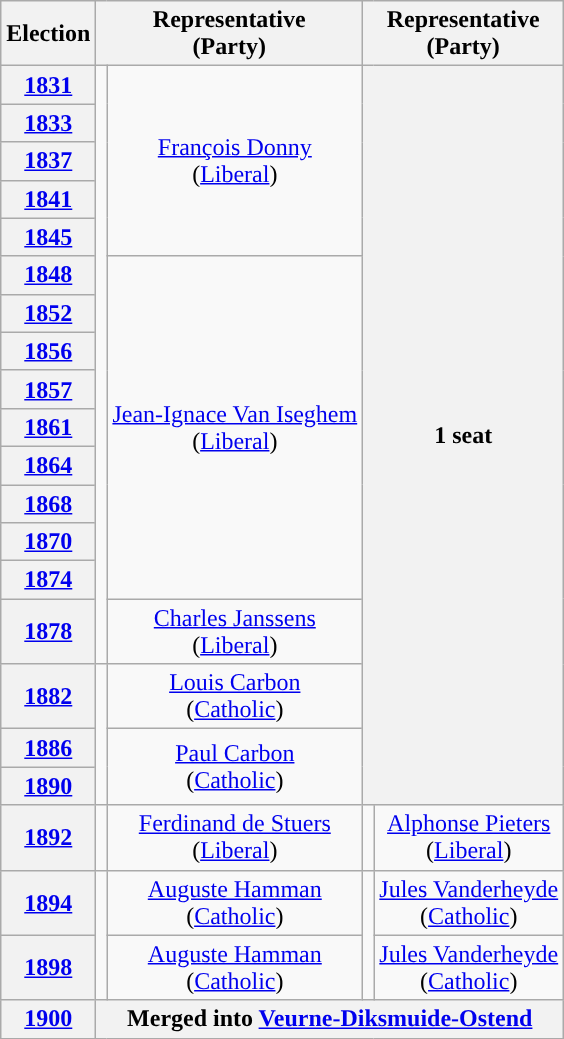<table class="wikitable" style="text-align:center">
<tr>
<th>Election</th>
<th colspan=2>Representative<br>(Party)</th>
<th colspan=2>Representative<br>(Party)</th>
</tr>
<tr>
<th><a href='#'>1831</a></th>
<td rowspan=15; style="background-color: "></td>
<td rowspan=5><a href='#'>François Donny</a><br>(<a href='#'>Liberal</a>)</td>
<th colspan=2; rowspan=18>1 seat</th>
</tr>
<tr>
<th><a href='#'>1833</a></th>
</tr>
<tr>
<th><a href='#'>1837</a></th>
</tr>
<tr>
<th><a href='#'>1841</a></th>
</tr>
<tr>
<th><a href='#'>1845</a></th>
</tr>
<tr>
<th><a href='#'>1848</a></th>
<td rowspan=9><a href='#'>Jean-Ignace Van Iseghem</a><br>(<a href='#'>Liberal</a>)</td>
</tr>
<tr>
<th><a href='#'>1852</a></th>
</tr>
<tr>
<th><a href='#'>1856</a></th>
</tr>
<tr>
<th><a href='#'>1857</a></th>
</tr>
<tr>
<th><a href='#'>1861</a></th>
</tr>
<tr>
<th><a href='#'>1864</a></th>
</tr>
<tr>
<th><a href='#'>1868</a></th>
</tr>
<tr>
<th><a href='#'>1870</a></th>
</tr>
<tr>
<th><a href='#'>1874</a></th>
</tr>
<tr>
<th><a href='#'>1878</a></th>
<td rowspan=1><a href='#'>Charles Janssens</a><br>(<a href='#'>Liberal</a>)</td>
</tr>
<tr>
<th><a href='#'>1882</a></th>
<td rowspan=3; style="background-color: "></td>
<td rowspan=1><a href='#'>Louis Carbon</a><br>(<a href='#'>Catholic</a>)</td>
</tr>
<tr>
<th><a href='#'>1886</a></th>
<td rowspan=2><a href='#'>Paul Carbon</a><br>(<a href='#'>Catholic</a>)</td>
</tr>
<tr>
<th><a href='#'>1890</a></th>
</tr>
<tr>
<th><a href='#'>1892</a></th>
<td rowspan=1; style="background-color: "></td>
<td rowspan=1><a href='#'>Ferdinand de Stuers</a><br>(<a href='#'>Liberal</a>)</td>
<td rowspan=1; style="background-color: "></td>
<td rowspan=1><a href='#'>Alphonse Pieters</a><br>(<a href='#'>Liberal</a>)</td>
</tr>
<tr>
<th><a href='#'>1894</a></th>
<td rowspan=2; style="background-color: "></td>
<td rowspan=1><a href='#'>Auguste Hamman</a><br>(<a href='#'>Catholic</a>)</td>
<td rowspan=2; style="background-color: "></td>
<td rowspan=1><a href='#'>Jules Vanderheyde</a><br>(<a href='#'>Catholic</a>)</td>
</tr>
<tr>
<th><a href='#'>1898</a></th>
<td rowspan=1><a href='#'>Auguste Hamman</a><br>(<a href='#'>Catholic</a>)</td>
<td rowspan=1><a href='#'>Jules Vanderheyde</a><br>(<a href='#'>Catholic</a>)</td>
</tr>
<tr>
<th><a href='#'>1900</a></th>
<th colspan=4>Merged into <a href='#'>Veurne-Diksmuide-Ostend</a></th>
</tr>
</table>
